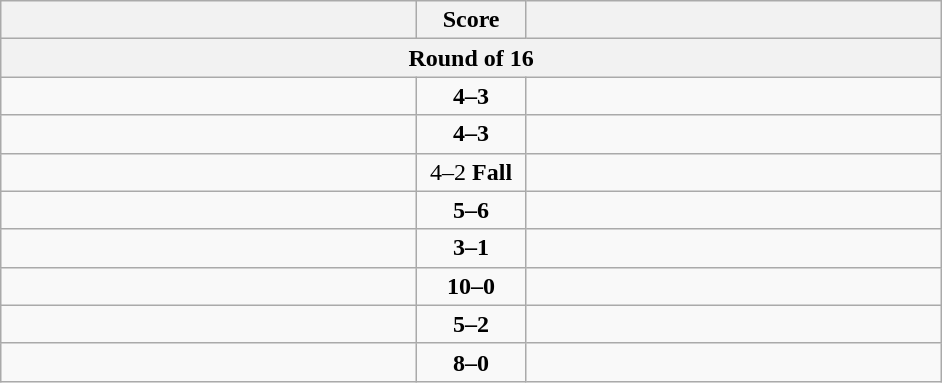<table class="wikitable" style="text-align: left;">
<tr>
<th align="right" width="270"></th>
<th width="65">Score</th>
<th align="left" width="270"></th>
</tr>
<tr>
<th colspan="3">Round of 16</th>
</tr>
<tr>
<td><strong></strong></td>
<td align=center><strong>4–3</strong></td>
<td></td>
</tr>
<tr>
<td><strong></strong></td>
<td align=center><strong>4–3</strong></td>
<td></td>
</tr>
<tr>
<td><strong></strong></td>
<td align=center>4–2 <strong>Fall</strong></td>
<td></td>
</tr>
<tr>
<td></td>
<td align=center><strong>5–6</strong></td>
<td><strong></strong></td>
</tr>
<tr>
<td><strong></strong></td>
<td align=center><strong>3–1</strong></td>
<td></td>
</tr>
<tr>
<td><strong></strong></td>
<td align=center><strong>10–0</strong></td>
<td></td>
</tr>
<tr>
<td><strong></strong></td>
<td align=center><strong>5–2</strong></td>
<td></td>
</tr>
<tr>
<td><strong></strong></td>
<td align=center><strong>8–0</strong></td>
<td></td>
</tr>
</table>
